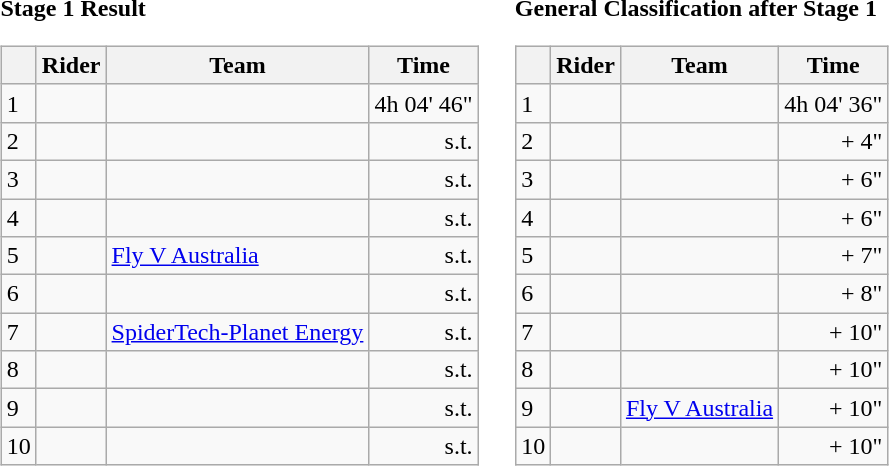<table>
<tr>
<td><strong>Stage 1 Result</strong><br><table class="wikitable">
<tr>
<th></th>
<th>Rider</th>
<th>Team</th>
<th>Time</th>
</tr>
<tr>
<td>1</td>
<td></td>
<td></td>
<td align="right">4h 04' 46"</td>
</tr>
<tr>
<td>2</td>
<td></td>
<td></td>
<td align="right">s.t.</td>
</tr>
<tr>
<td>3</td>
<td></td>
<td></td>
<td align="right">s.t.</td>
</tr>
<tr>
<td>4</td>
<td></td>
<td></td>
<td align="right">s.t.</td>
</tr>
<tr>
<td>5</td>
<td></td>
<td><a href='#'>Fly V Australia</a></td>
<td align="right">s.t.</td>
</tr>
<tr>
<td>6</td>
<td></td>
<td></td>
<td align="right">s.t.</td>
</tr>
<tr>
<td>7</td>
<td></td>
<td><a href='#'>SpiderTech-Planet Energy</a></td>
<td align="right">s.t.</td>
</tr>
<tr>
<td>8</td>
<td></td>
<td></td>
<td align="right">s.t.</td>
</tr>
<tr>
<td>9</td>
<td></td>
<td></td>
<td align="right">s.t.</td>
</tr>
<tr>
<td>10</td>
<td></td>
<td></td>
<td align="right">s.t.</td>
</tr>
</table>
</td>
<td></td>
<td><strong>General Classification after Stage 1</strong><br><table class="wikitable">
<tr>
<th></th>
<th>Rider</th>
<th>Team</th>
<th>Time</th>
</tr>
<tr>
<td>1</td>
<td> </td>
<td></td>
<td align="right">4h 04' 36"</td>
</tr>
<tr>
<td>2</td>
<td></td>
<td></td>
<td align="right">+ 4"</td>
</tr>
<tr>
<td>3</td>
<td> </td>
<td></td>
<td align="right">+ 6"</td>
</tr>
<tr>
<td>4</td>
<td> </td>
<td></td>
<td align="right">+ 6"</td>
</tr>
<tr>
<td>5</td>
<td></td>
<td></td>
<td align="right">+ 7"</td>
</tr>
<tr>
<td>6</td>
<td></td>
<td></td>
<td align="right">+ 8"</td>
</tr>
<tr>
<td>7</td>
<td> </td>
<td></td>
<td align="right">+ 10"</td>
</tr>
<tr>
<td>8</td>
<td></td>
<td></td>
<td align="right">+ 10"</td>
</tr>
<tr>
<td>9</td>
<td></td>
<td><a href='#'>Fly V Australia</a></td>
<td align="right">+ 10"</td>
</tr>
<tr>
<td>10</td>
<td></td>
<td></td>
<td align="right">+ 10"</td>
</tr>
</table>
</td>
</tr>
</table>
